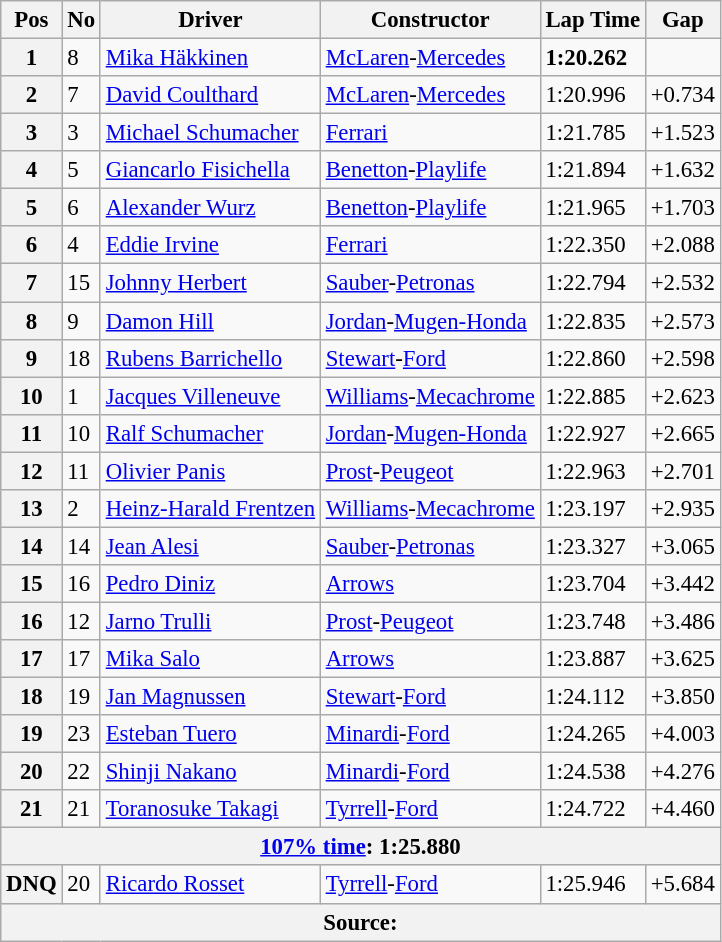<table class="wikitable sortable" style="font-size: 95%;">
<tr>
<th>Pos</th>
<th>No</th>
<th>Driver</th>
<th>Constructor</th>
<th>Lap Time</th>
<th>Gap</th>
</tr>
<tr>
<th>1</th>
<td>8</td>
<td> <a href='#'>Mika Häkkinen</a></td>
<td><a href='#'>McLaren</a>-<a href='#'>Mercedes</a></td>
<td><strong>1:20.262</strong></td>
<td></td>
</tr>
<tr>
<th>2</th>
<td>7</td>
<td> <a href='#'>David Coulthard</a></td>
<td><a href='#'>McLaren</a>-<a href='#'>Mercedes</a></td>
<td>1:20.996</td>
<td>+0.734</td>
</tr>
<tr>
<th>3</th>
<td>3</td>
<td> <a href='#'>Michael Schumacher</a></td>
<td><a href='#'>Ferrari</a></td>
<td>1:21.785</td>
<td>+1.523</td>
</tr>
<tr>
<th>4</th>
<td>5</td>
<td> <a href='#'>Giancarlo Fisichella</a></td>
<td><a href='#'>Benetton</a>-<a href='#'>Playlife</a></td>
<td>1:21.894</td>
<td>+1.632</td>
</tr>
<tr>
<th>5</th>
<td>6</td>
<td> <a href='#'>Alexander Wurz</a></td>
<td><a href='#'>Benetton</a>-<a href='#'>Playlife</a></td>
<td>1:21.965</td>
<td>+1.703</td>
</tr>
<tr>
<th>6</th>
<td>4</td>
<td> <a href='#'>Eddie Irvine</a></td>
<td><a href='#'>Ferrari</a></td>
<td>1:22.350</td>
<td>+2.088</td>
</tr>
<tr>
<th>7</th>
<td>15</td>
<td> <a href='#'>Johnny Herbert</a></td>
<td><a href='#'>Sauber</a>-<a href='#'>Petronas</a></td>
<td>1:22.794</td>
<td>+2.532</td>
</tr>
<tr>
<th>8</th>
<td>9</td>
<td> <a href='#'>Damon Hill</a></td>
<td><a href='#'>Jordan</a>-<a href='#'>Mugen-Honda</a></td>
<td>1:22.835</td>
<td>+2.573</td>
</tr>
<tr>
<th>9</th>
<td>18</td>
<td> <a href='#'>Rubens Barrichello</a></td>
<td><a href='#'>Stewart</a>-<a href='#'>Ford</a></td>
<td>1:22.860</td>
<td>+2.598</td>
</tr>
<tr>
<th>10</th>
<td>1</td>
<td> <a href='#'>Jacques Villeneuve</a></td>
<td><a href='#'>Williams</a>-<a href='#'>Mecachrome</a></td>
<td>1:22.885</td>
<td>+2.623</td>
</tr>
<tr>
<th>11</th>
<td>10</td>
<td> <a href='#'>Ralf Schumacher</a></td>
<td><a href='#'>Jordan</a>-<a href='#'>Mugen-Honda</a></td>
<td>1:22.927</td>
<td>+2.665</td>
</tr>
<tr>
<th>12</th>
<td>11</td>
<td> <a href='#'>Olivier Panis</a></td>
<td><a href='#'>Prost</a>-<a href='#'>Peugeot</a></td>
<td>1:22.963</td>
<td>+2.701</td>
</tr>
<tr>
<th>13</th>
<td>2</td>
<td> <a href='#'>Heinz-Harald Frentzen</a></td>
<td><a href='#'>Williams</a>-<a href='#'>Mecachrome</a></td>
<td>1:23.197</td>
<td>+2.935</td>
</tr>
<tr>
<th>14</th>
<td>14</td>
<td> <a href='#'>Jean Alesi</a></td>
<td><a href='#'>Sauber</a>-<a href='#'>Petronas</a></td>
<td>1:23.327</td>
<td>+3.065</td>
</tr>
<tr>
<th>15</th>
<td>16</td>
<td> <a href='#'>Pedro Diniz</a></td>
<td><a href='#'>Arrows</a></td>
<td>1:23.704</td>
<td>+3.442</td>
</tr>
<tr>
<th>16</th>
<td>12</td>
<td> <a href='#'>Jarno Trulli</a></td>
<td><a href='#'>Prost</a>-<a href='#'>Peugeot</a></td>
<td>1:23.748</td>
<td>+3.486</td>
</tr>
<tr>
<th>17</th>
<td>17</td>
<td> <a href='#'>Mika Salo</a></td>
<td><a href='#'>Arrows</a></td>
<td>1:23.887</td>
<td>+3.625</td>
</tr>
<tr>
<th>18</th>
<td>19</td>
<td> <a href='#'>Jan Magnussen</a></td>
<td><a href='#'>Stewart</a>-<a href='#'>Ford</a></td>
<td>1:24.112</td>
<td>+3.850</td>
</tr>
<tr>
<th>19</th>
<td>23</td>
<td> <a href='#'>Esteban Tuero</a></td>
<td><a href='#'>Minardi</a>-<a href='#'>Ford</a></td>
<td>1:24.265</td>
<td>+4.003</td>
</tr>
<tr>
<th>20</th>
<td>22</td>
<td> <a href='#'>Shinji Nakano</a></td>
<td><a href='#'>Minardi</a>-<a href='#'>Ford</a></td>
<td>1:24.538</td>
<td>+4.276</td>
</tr>
<tr>
<th>21</th>
<td>21</td>
<td> <a href='#'>Toranosuke Takagi</a></td>
<td><a href='#'>Tyrrell</a>-<a href='#'>Ford</a></td>
<td>1:24.722</td>
<td>+4.460</td>
</tr>
<tr>
<th colspan="6"><a href='#'>107% time</a>: 1:25.880</th>
</tr>
<tr>
<th>DNQ</th>
<td>20</td>
<td> <a href='#'>Ricardo Rosset</a></td>
<td><a href='#'>Tyrrell</a>-<a href='#'>Ford</a></td>
<td>1:25.946</td>
<td>+5.684</td>
</tr>
<tr>
<th colspan="6">Source:</th>
</tr>
</table>
